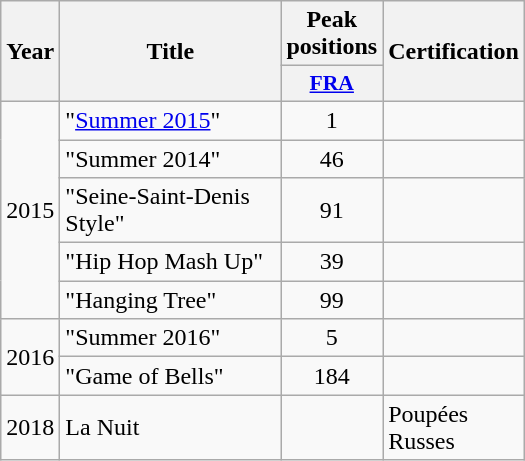<table class="wikitable">
<tr>
<th rowspan="2" align="center" width="10">Year</th>
<th rowspan="2" align="center" width="140">Title</th>
<th colspan="1" align="center" width="20">Peak positions</th>
<th rowspan="2" align="center" width="70">Certification</th>
</tr>
<tr>
<th scope="col" style="width:3em;font-size:90%;"><a href='#'>FRA</a><br></th>
</tr>
<tr>
<td rowspan="5" style="text-align:center;">2015</td>
<td>"<a href='#'>Summer 2015</a>"</td>
<td style="text-align:center;">1</td>
<td style="text-align:center;"></td>
</tr>
<tr>
<td>"Summer 2014"</td>
<td style="text-align:center;">46</td>
<td style="text-align:center;"></td>
</tr>
<tr>
<td>"Seine-Saint-Denis Style"</td>
<td style="text-align:center;">91</td>
<td style="text-align:center;"></td>
</tr>
<tr>
<td>"Hip Hop Mash Up"</td>
<td style="text-align:center;">39</td>
<td style="text-align:center;"></td>
</tr>
<tr>
<td>"Hanging Tree"</td>
<td style="text-align:center;">99</td>
<td style="text-align:center;"></td>
</tr>
<tr>
<td rowspan="2" style="text-align:center;">2016</td>
<td>"Summer 2016"</td>
<td style="text-align:center;">5</td>
<td style="text-align:center;"></td>
</tr>
<tr>
<td>"Game of Bells"</td>
<td style="text-align:center;">184<br></td>
<td style="text-align:center;"></td>
</tr>
<tr>
<td>2018</td>
<td>La Nuit</td>
<td></td>
<td>Poupées Russes</td>
</tr>
</table>
